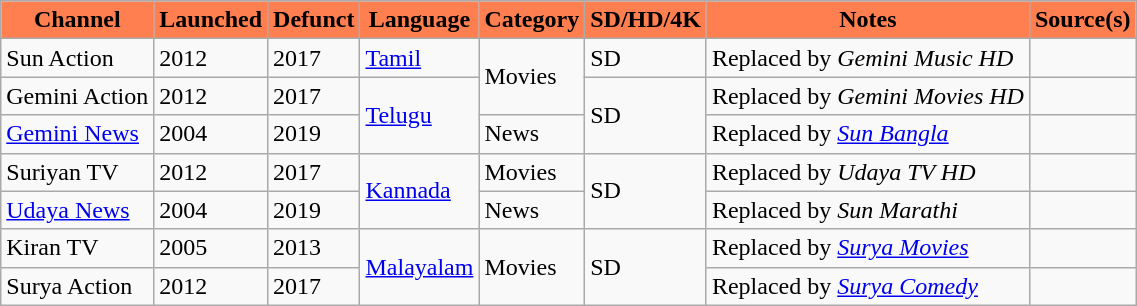<table class="wikitable sortable">
<tr>
<th style="background:coral">Channel</th>
<th style="background:coral">Launched</th>
<th style="background:coral">Defunct</th>
<th style="background:coral">Language</th>
<th style="background:coral">Category</th>
<th style="background:coral">SD/HD/4K</th>
<th style="background:coral">Notes</th>
<th style="background:coral">Source(s)</th>
</tr>
<tr>
<td>Sun Action</td>
<td>2012</td>
<td>2017</td>
<td><a href='#'>Tamil</a></td>
<td rowspan="2">Movies</td>
<td>SD</td>
<td>Replaced by <em>Gemini Music HD</em></td>
<td></td>
</tr>
<tr>
<td>Gemini Action</td>
<td>2012</td>
<td>2017</td>
<td rowspan="2"><a href='#'>Telugu</a></td>
<td rowspan="2">SD</td>
<td>Replaced by <em>Gemini Movies HD</em></td>
<td></td>
</tr>
<tr>
<td><a href='#'>Gemini News</a></td>
<td>2004</td>
<td>2019</td>
<td>News</td>
<td>Replaced by <em><a href='#'>Sun Bangla</a></em></td>
<td></td>
</tr>
<tr>
<td>Suriyan TV</td>
<td>2012</td>
<td>2017</td>
<td rowspan="2"><a href='#'>Kannada</a></td>
<td>Movies</td>
<td rowspan="2">SD</td>
<td>Replaced by <em>Udaya TV HD</em></td>
<td></td>
</tr>
<tr>
<td><a href='#'>Udaya News</a></td>
<td>2004</td>
<td>2019</td>
<td>News</td>
<td>Replaced by <em>Sun Marathi</em></td>
<td></td>
</tr>
<tr>
<td>Kiran TV</td>
<td>2005</td>
<td>2013</td>
<td rowspan="2"><a href='#'>Malayalam</a></td>
<td rowspan="2">Movies</td>
<td rowspan="2">SD</td>
<td>Replaced by <em><a href='#'>Surya Movies</a></em></td>
<td></td>
</tr>
<tr>
<td>Surya Action</td>
<td>2012</td>
<td>2017</td>
<td>Replaced by <em><a href='#'>Surya Comedy</a></em></td>
<td></td>
</tr>
</table>
